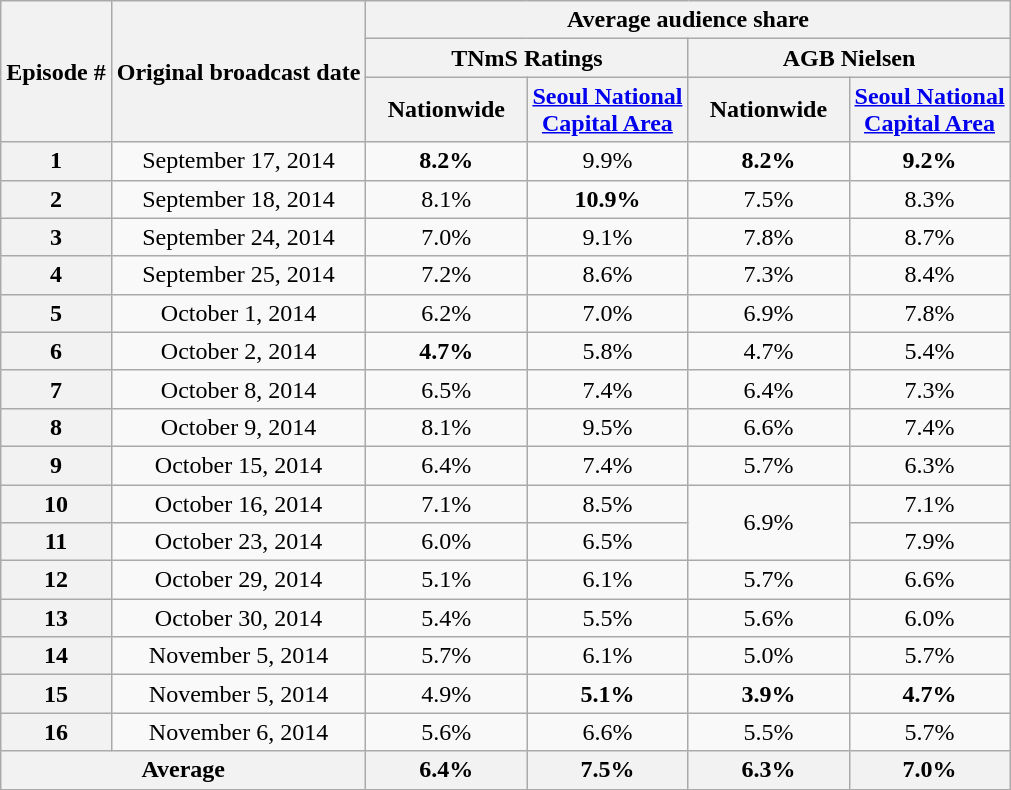<table class=wikitable style="text-align:center">
<tr>
<th rowspan="3">Episode #</th>
<th rowspan="3">Original broadcast date</th>
<th colspan="4">Average audience share</th>
</tr>
<tr>
<th colspan="2">TNmS Ratings</th>
<th colspan="2">AGB Nielsen</th>
</tr>
<tr>
<th width=100>Nationwide</th>
<th width=100><a href='#'>Seoul National Capital Area</a></th>
<th width=100>Nationwide</th>
<th width=100><a href='#'>Seoul National Capital Area</a></th>
</tr>
<tr>
<th>1</th>
<td>September 17, 2014</td>
<td><span><strong>8.2%</strong></span></td>
<td>9.9%</td>
<td><span><strong>8.2%</strong></span></td>
<td><span><strong>9.2%</strong></span></td>
</tr>
<tr>
<th>2</th>
<td>September 18, 2014</td>
<td>8.1%</td>
<td><span><strong>10.9%</strong></span></td>
<td>7.5%</td>
<td>8.3%</td>
</tr>
<tr>
<th>3</th>
<td>September 24, 2014</td>
<td>7.0%</td>
<td>9.1%</td>
<td>7.8%</td>
<td>8.7%</td>
</tr>
<tr>
<th>4</th>
<td>September 25, 2014</td>
<td>7.2%</td>
<td>8.6%</td>
<td>7.3%</td>
<td>8.4%</td>
</tr>
<tr>
<th>5</th>
<td>October 1, 2014</td>
<td>6.2%</td>
<td>7.0%</td>
<td>6.9%</td>
<td>7.8%</td>
</tr>
<tr>
<th>6</th>
<td>October 2, 2014</td>
<td><span><strong>4.7%</strong></span></td>
<td>5.8%</td>
<td>4.7%</td>
<td>5.4%</td>
</tr>
<tr>
<th>7</th>
<td>October 8, 2014</td>
<td>6.5%</td>
<td>7.4%</td>
<td>6.4%</td>
<td>7.3%</td>
</tr>
<tr>
<th>8</th>
<td>October 9, 2014</td>
<td>8.1%</td>
<td>9.5%</td>
<td>6.6%</td>
<td>7.4%</td>
</tr>
<tr>
<th>9</th>
<td>October 15, 2014</td>
<td>6.4%</td>
<td>7.4%</td>
<td>5.7%</td>
<td>6.3%</td>
</tr>
<tr>
<th>10</th>
<td>October 16, 2014</td>
<td>7.1%</td>
<td>8.5%</td>
<td rowspan=2>6.9%</td>
<td>7.1%</td>
</tr>
<tr>
<th>11</th>
<td>October 23, 2014</td>
<td>6.0%</td>
<td>6.5%</td>
<td>7.9%</td>
</tr>
<tr>
<th>12</th>
<td>October 29, 2014</td>
<td>5.1%</td>
<td>6.1%</td>
<td>5.7%</td>
<td>6.6%</td>
</tr>
<tr>
<th>13</th>
<td>October 30, 2014</td>
<td>5.4%</td>
<td>5.5%</td>
<td>5.6%</td>
<td>6.0%</td>
</tr>
<tr>
<th>14</th>
<td>November 5, 2014</td>
<td>5.7%</td>
<td>6.1%</td>
<td>5.0%</td>
<td>5.7%</td>
</tr>
<tr>
<th>15</th>
<td>November 5, 2014</td>
<td>4.9%</td>
<td><span><strong>5.1%</strong></span></td>
<td><span><strong>3.9%</strong></span></td>
<td><span><strong>4.7%</strong></span></td>
</tr>
<tr>
<th>16</th>
<td>November 6, 2014</td>
<td>5.6%</td>
<td>6.6%</td>
<td>5.5%</td>
<td>5.7%</td>
</tr>
<tr>
<th colspan=2>Average</th>
<th><span><strong>6.4%</strong></span></th>
<th><span><strong>7.5%</strong></span></th>
<th><span><strong>6.3%</strong></span></th>
<th><span><strong>7.0%</strong></span></th>
</tr>
</table>
